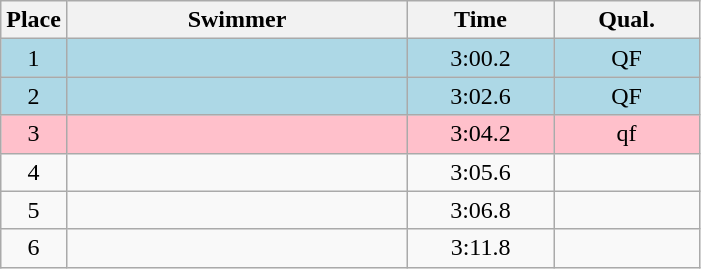<table class=wikitable style="text-align:center">
<tr>
<th>Place</th>
<th width=220>Swimmer</th>
<th width=90>Time</th>
<th width=90>Qual.</th>
</tr>
<tr bgcolor=lightblue>
<td>1</td>
<td align=left></td>
<td>3:00.2</td>
<td>QF</td>
</tr>
<tr bgcolor=lightblue>
<td>2</td>
<td align=left></td>
<td>3:02.6</td>
<td>QF</td>
</tr>
<tr bgcolor=pink>
<td>3</td>
<td align=left></td>
<td>3:04.2</td>
<td>qf</td>
</tr>
<tr>
<td>4</td>
<td align=left></td>
<td>3:05.6</td>
<td></td>
</tr>
<tr>
<td>5</td>
<td align=left></td>
<td>3:06.8</td>
<td></td>
</tr>
<tr>
<td>6</td>
<td align=left></td>
<td>3:11.8</td>
<td></td>
</tr>
</table>
